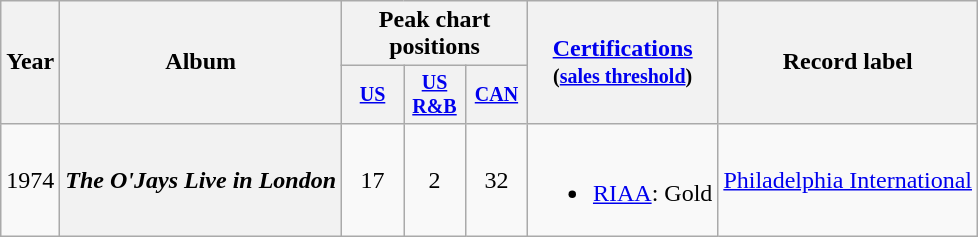<table class="wikitable plainrowheaders" style="text-align:center;">
<tr>
<th rowspan="2">Year</th>
<th rowspan="2">Album</th>
<th colspan="3">Peak chart positions</th>
<th rowspan="2"><a href='#'>Certifications</a><br><small>(<a href='#'>sales threshold</a>)</small></th>
<th rowspan="2">Record label</th>
</tr>
<tr style="font-size:smaller;">
<th width="35"><a href='#'>US</a><br></th>
<th width="35"><a href='#'>US<br>R&B</a><br></th>
<th width="35"><a href='#'>CAN</a><br></th>
</tr>
<tr>
<td>1974</td>
<th scope="row"><em>The O'Jays Live in London</em></th>
<td>17</td>
<td>2</td>
<td>32</td>
<td align="left"><br><ul><li><a href='#'>RIAA</a>: Gold</li></ul></td>
<td><a href='#'>Philadelphia International</a></td>
</tr>
</table>
